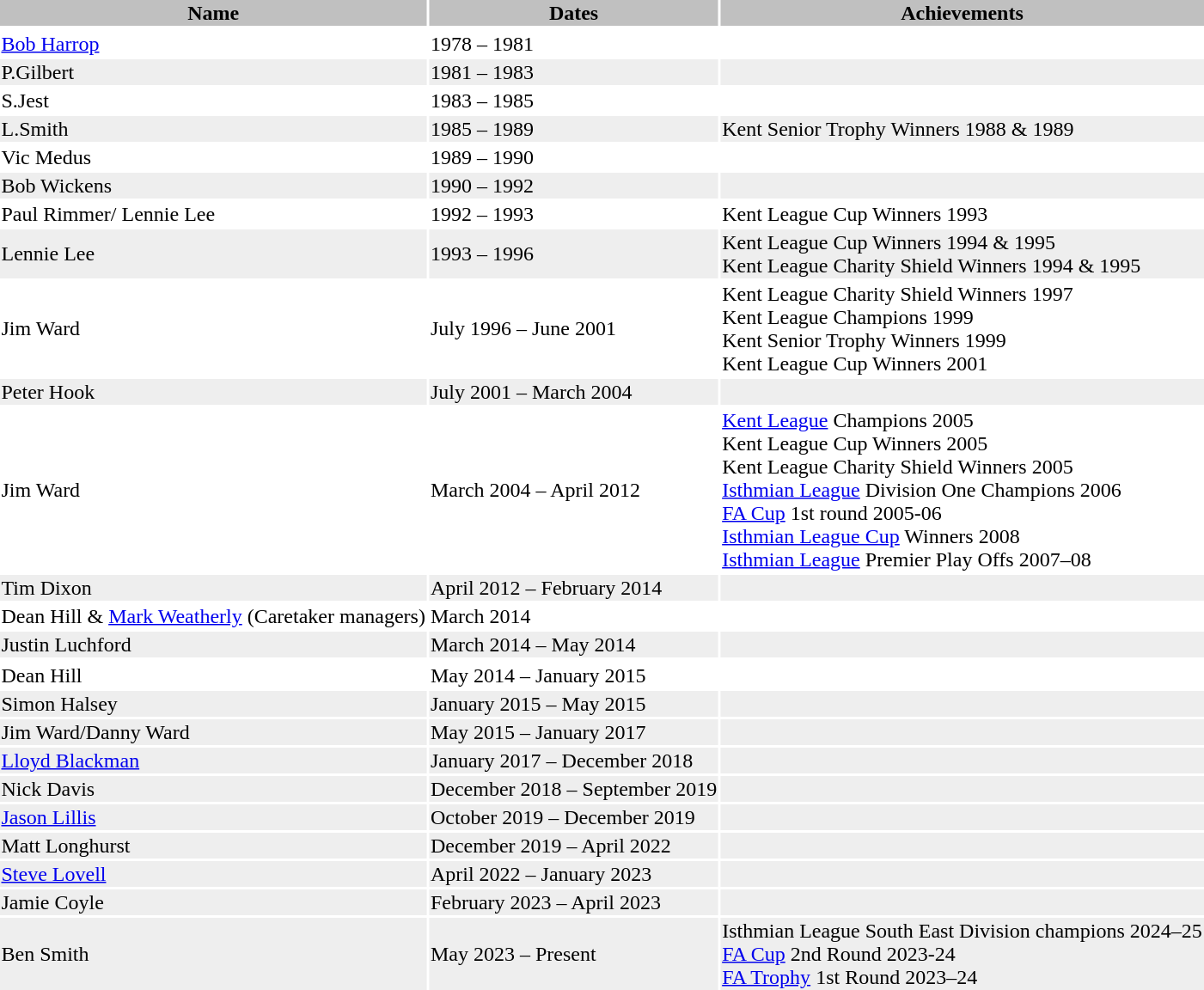<table class="toccolours">
<tr>
<th style="background:silver;">Name</th>
<th style="background:silver;">Dates</th>
<th style="background:silver;">Achievements</th>
</tr>
<tr style="background:#eee;">
</tr>
<tr>
<td> <a href='#'>Bob Harrop</a></td>
<td>1978 – 1981</td>
<td></td>
</tr>
<tr style="background:#eee;">
<td> P.Gilbert</td>
<td>1981 – 1983</td>
<td></td>
</tr>
<tr>
<td> S.Jest</td>
<td>1983 – 1985</td>
<td></td>
</tr>
<tr style="background:#eee;">
<td> L.Smith</td>
<td>1985 – 1989</td>
<td>Kent Senior Trophy Winners 1988 & 1989</td>
</tr>
<tr>
<td> Vic Medus</td>
<td>1989 – 1990</td>
<td></td>
</tr>
<tr style="background:#eee;">
<td> Bob Wickens</td>
<td>1990 – 1992</td>
<td></td>
</tr>
<tr>
<td> Paul Rimmer/ Lennie Lee</td>
<td>1992 – 1993</td>
<td>Kent League Cup Winners 1993</td>
</tr>
<tr style="background:#eee;">
<td> Lennie Lee</td>
<td>1993 – 1996</td>
<td>Kent League Cup Winners 1994 & 1995<br>Kent League Charity Shield Winners 1994 & 1995</td>
</tr>
<tr>
<td> Jim Ward</td>
<td>July 1996 – June 2001</td>
<td>Kent League Charity Shield Winners 1997<br>Kent League Champions 1999<br>Kent Senior Trophy Winners 1999<br>Kent League Cup Winners 2001</td>
</tr>
<tr style="background:#eee;">
<td> Peter Hook</td>
<td>July 2001 – March 2004</td>
<td></td>
</tr>
<tr>
<td> Jim Ward</td>
<td>March 2004 – April 2012</td>
<td><a href='#'>Kent League</a> Champions 2005<br>Kent League Cup Winners 2005<br>Kent League Charity Shield Winners 2005<br><a href='#'>Isthmian League</a> Division One Champions 2006<br><a href='#'>FA Cup</a> 1st round 2005-06<br><a href='#'>Isthmian League Cup</a> Winners 2008<br><a href='#'>Isthmian League</a> Premier Play Offs 2007–08</td>
</tr>
<tr style="background:#eee;">
<td> Tim Dixon</td>
<td>April 2012 – February 2014</td>
<td></td>
</tr>
<tr>
<td> Dean Hill & <a href='#'>Mark Weatherly</a> (Caretaker managers)</td>
<td>March 2014</td>
<td></td>
</tr>
<tr style="background:#eee;">
<td> Justin Luchford</td>
<td>March 2014 – May 2014</td>
<td></td>
</tr>
<tr style="background:#eee;">
</tr>
<tr>
<td> Dean Hill</td>
<td>May 2014 – January 2015</td>
<td></td>
</tr>
<tr style="background:#eee;">
<td> Simon Halsey</td>
<td>January 2015 – May 2015</td>
<td></td>
</tr>
<tr style="background:#eee;">
<td> Jim Ward/Danny Ward</td>
<td>May 2015 – January 2017</td>
<td></td>
</tr>
<tr style="background:#eee;">
<td> <a href='#'>Lloyd Blackman</a></td>
<td>January 2017 – December 2018</td>
<td></td>
</tr>
<tr style="background:#eee;">
<td> Nick Davis</td>
<td>December 2018 – September 2019</td>
<td></td>
</tr>
<tr style="background:#eee;">
<td> <a href='#'>Jason Lillis</a></td>
<td>October 2019 – December 2019</td>
<td></td>
</tr>
<tr style="background:#eee;">
<td> Matt Longhurst</td>
<td>December 2019 – April 2022</td>
<td></td>
</tr>
<tr style="background:#eee;">
<td> <a href='#'>Steve Lovell</a></td>
<td>April 2022 – January 2023</td>
<td></td>
</tr>
<tr style="background:#eee;">
<td> Jamie Coyle</td>
<td>February 2023 – April 2023</td>
<td></td>
</tr>
<tr style="background:#eee;">
<td> Ben Smith</td>
<td>May 2023 – Present</td>
<td>Isthmian League South East Division champions 2024–25<br><a href='#'>FA Cup</a> 2nd Round 2023-24<br><a href='#'>FA Trophy</a> 1st Round 2023–24</td>
</tr>
<tr style="background:#eee;">
</tr>
</table>
